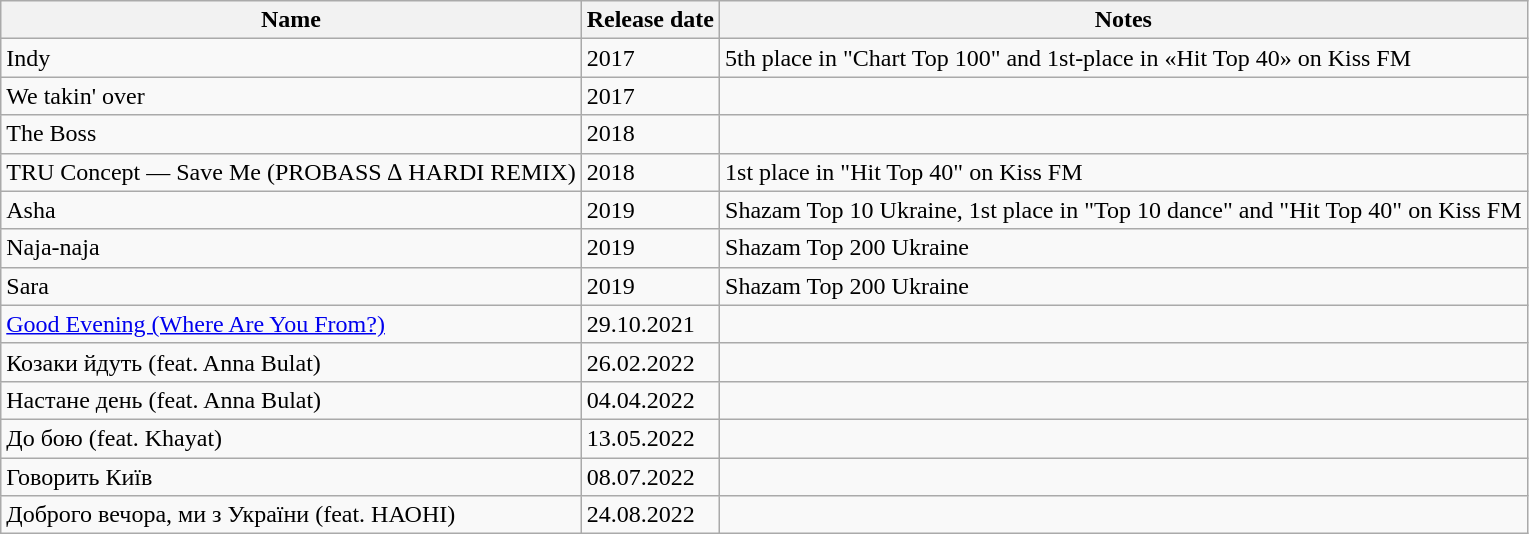<table class="wikitable">
<tr>
<th>Name</th>
<th>Release date</th>
<th>Notes</th>
</tr>
<tr>
<td>Indy</td>
<td>2017</td>
<td>5th place in "Chart Top 100" and 1st-place in «Hit Top 40» on Kiss FM</td>
</tr>
<tr>
<td>We takin' over</td>
<td>2017</td>
</tr>
<tr>
<td>The Boss</td>
<td>2018</td>
<td></td>
</tr>
<tr>
<td>TRU Concept — Save Me (PROBASS ∆ HARDI REMIX)</td>
<td>2018</td>
<td>1st place in "Hit Top 40" on Kiss FM</td>
</tr>
<tr>
<td>Asha</td>
<td>2019</td>
<td>Shazam Top 10 Ukraine, 1st place in "Top 10 dance" and "Hit Top 40" on Kiss FM</td>
</tr>
<tr>
<td>Naja-naja</td>
<td>2019</td>
<td>Shazam Top 200 Ukraine</td>
</tr>
<tr>
<td>Sara</td>
<td>2019</td>
<td>Shazam Top 200 Ukraine</td>
</tr>
<tr>
<td><a href='#'>Good Evening (Where Are You From?)</a></td>
<td>29.10.2021</td>
<td></td>
</tr>
<tr>
<td>Козаки йдуть (feat. Anna Bulat)</td>
<td>26.02.2022</td>
<td></td>
</tr>
<tr>
<td>Настане день (feat. Anna Bulat)</td>
<td>04.04.2022</td>
<td></td>
</tr>
<tr>
<td>До бою (feat. Khayat)</td>
<td>13.05.2022</td>
<td></td>
</tr>
<tr>
<td>Говорить Київ</td>
<td>08.07.2022</td>
<td></td>
</tr>
<tr>
<td>Доброго вечора, ми з України (feat. НАОНІ)</td>
<td>24.08.2022</td>
<td></td>
</tr>
</table>
